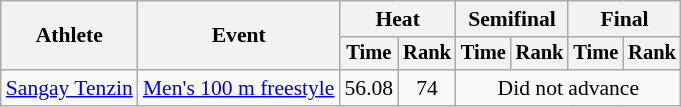<table class=wikitable style="font-size:90%">
<tr>
<th rowspan="2">Athlete</th>
<th rowspan="2">Event</th>
<th colspan="2">Heat</th>
<th colspan="2">Semifinal</th>
<th colspan="2">Final</th>
</tr>
<tr style="font-size:95%">
<th>Time</th>
<th>Rank</th>
<th>Time</th>
<th>Rank</th>
<th>Time</th>
<th>Rank</th>
</tr>
<tr align=center>
<td align=left><a href='#'>Sangay Tenzin</a></td>
<td align=left><a href='#'>Men's 100 m freestyle</a></td>
<td>56.08</td>
<td>74</td>
<td colspan="4">Did not advance</td>
</tr>
</table>
